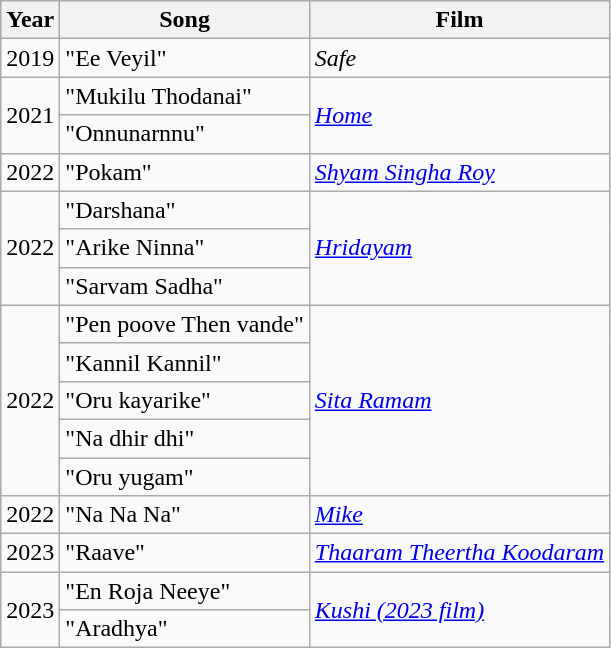<table class="wikitable sortable">
<tr>
<th>Year</th>
<th>Song</th>
<th>Film</th>
</tr>
<tr>
<td>2019</td>
<td>"Ee Veyil"</td>
<td><em>Safe</em></td>
</tr>
<tr>
<td rowspan=2>2021</td>
<td>"Mukilu Thodanai"</td>
<td rowspan=2><em><a href='#'>Home</a></em></td>
</tr>
<tr>
<td>"Onnunarnnu"</td>
</tr>
<tr>
<td>2022</td>
<td>"Pokam"</td>
<td><em><a href='#'>Shyam Singha Roy</a></em></td>
</tr>
<tr>
<td rowspan=3>2022</td>
<td>"Darshana"</td>
<td rowspan=3><em><a href='#'>Hridayam</a></em></td>
</tr>
<tr>
<td>"Arike Ninna"</td>
</tr>
<tr>
<td>"Sarvam Sadha"</td>
</tr>
<tr>
<td rowspan="5">2022</td>
<td>"Pen poove Then vande"</td>
<td rowspan="5"><em><a href='#'>Sita Ramam</a></em></td>
</tr>
<tr>
<td>"Kannil Kannil"</td>
</tr>
<tr>
<td>"Oru kayarike"</td>
</tr>
<tr>
<td>"Na dhir dhi"</td>
</tr>
<tr>
<td>"Oru yugam"</td>
</tr>
<tr>
<td>2022</td>
<td>"Na Na Na"</td>
<td><em><a href='#'>Mike</a></em></td>
</tr>
<tr>
<td>2023</td>
<td>"Raave"</td>
<td><em><a href='#'>Thaaram Theertha Koodaram</a></em></td>
</tr>
<tr>
<td rowspan="2">2023</td>
<td>"En Roja Neeye"</td>
<td rowspan="2"><em><a href='#'>Kushi (2023 film)</a></em></td>
</tr>
<tr>
<td>"Aradhya"</td>
</tr>
</table>
